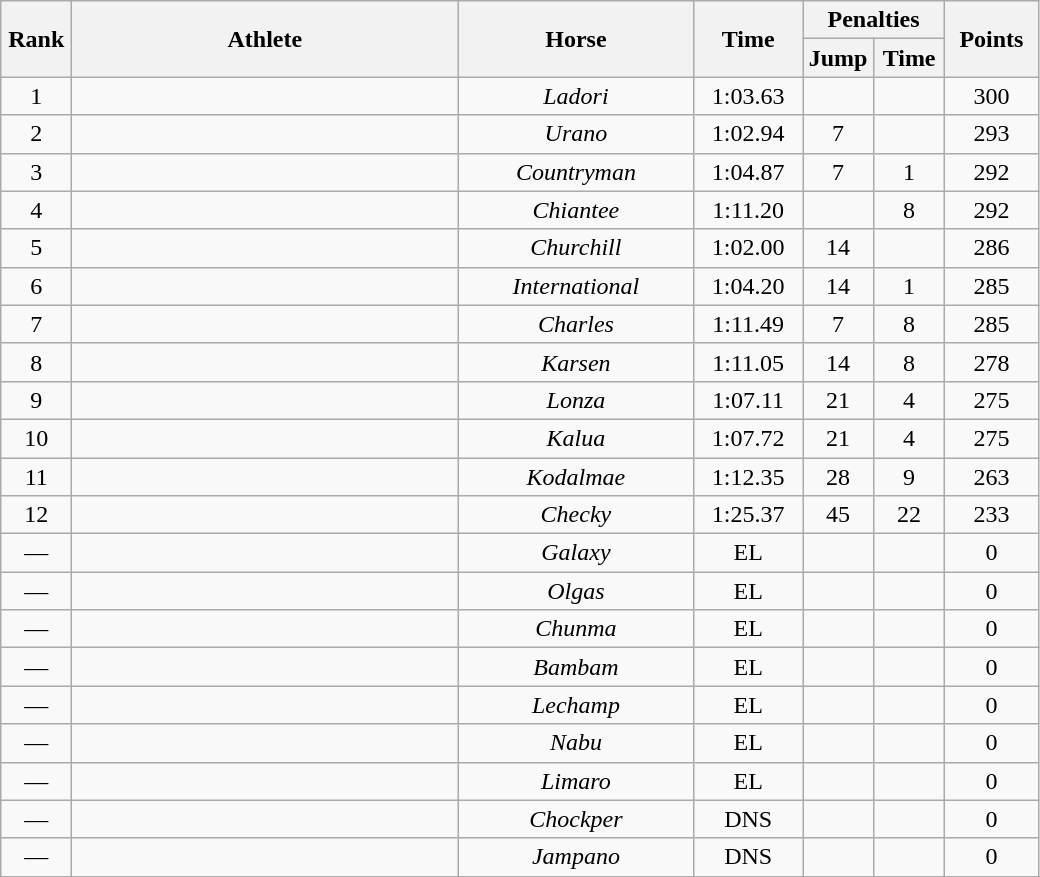<table class=wikitable style="text-align:center">
<tr>
<th rowspan=2 width=40>Rank</th>
<th rowspan=2 width=250>Athlete</th>
<th rowspan=2 width=150>Horse</th>
<th rowspan=2 width=65>Time</th>
<th colspan=2>Penalties</th>
<th rowspan=2 width=55>Points</th>
</tr>
<tr>
<th width=40>Jump</th>
<th width=40>Time</th>
</tr>
<tr>
<td>1</td>
<td align=left></td>
<td><em>Ladori</em></td>
<td>1:03.63</td>
<td></td>
<td></td>
<td>300</td>
</tr>
<tr>
<td>2</td>
<td align=left></td>
<td><em>Urano</em></td>
<td>1:02.94</td>
<td>7</td>
<td></td>
<td>293</td>
</tr>
<tr>
<td>3</td>
<td align=left></td>
<td><em>Countryman</em></td>
<td>1:04.87</td>
<td>7</td>
<td>1</td>
<td>292</td>
</tr>
<tr>
<td>4</td>
<td align=left></td>
<td><em>Chiantee</em></td>
<td>1:11.20</td>
<td></td>
<td>8</td>
<td>292</td>
</tr>
<tr>
<td>5</td>
<td align=left></td>
<td><em>Churchill</em></td>
<td>1:02.00</td>
<td>14</td>
<td></td>
<td>286</td>
</tr>
<tr>
<td>6</td>
<td align=left></td>
<td><em>International</em></td>
<td>1:04.20</td>
<td>14</td>
<td>1</td>
<td>285</td>
</tr>
<tr>
<td>7</td>
<td align=left></td>
<td><em>Charles</em></td>
<td>1:11.49</td>
<td>7</td>
<td>8</td>
<td>285</td>
</tr>
<tr>
<td>8</td>
<td align=left></td>
<td><em>Karsen</em></td>
<td>1:11.05</td>
<td>14</td>
<td>8</td>
<td>278</td>
</tr>
<tr>
<td>9</td>
<td align=left></td>
<td><em>Lonza</em></td>
<td>1:07.11</td>
<td>21</td>
<td>4</td>
<td>275</td>
</tr>
<tr>
<td>10</td>
<td align=left></td>
<td><em>Kalua</em></td>
<td>1:07.72</td>
<td>21</td>
<td>4</td>
<td>275</td>
</tr>
<tr>
<td>11</td>
<td align=left></td>
<td><em>Kodalmae</em></td>
<td>1:12.35</td>
<td>28</td>
<td>9</td>
<td>263</td>
</tr>
<tr>
<td>12</td>
<td align=left></td>
<td><em>Checky</em></td>
<td>1:25.37</td>
<td>45</td>
<td>22</td>
<td>233</td>
</tr>
<tr>
<td>—</td>
<td align=left></td>
<td><em>Galaxy</em></td>
<td>EL</td>
<td></td>
<td></td>
<td>0</td>
</tr>
<tr>
<td>—</td>
<td align=left></td>
<td><em>Olgas</em></td>
<td>EL</td>
<td></td>
<td></td>
<td>0</td>
</tr>
<tr>
<td>—</td>
<td align=left></td>
<td><em>Chunma</em></td>
<td>EL</td>
<td></td>
<td></td>
<td>0</td>
</tr>
<tr>
<td>—</td>
<td align=left></td>
<td><em>Bambam</em></td>
<td>EL</td>
<td></td>
<td></td>
<td>0</td>
</tr>
<tr>
<td>—</td>
<td align=left></td>
<td><em>Lechamp</em></td>
<td>EL</td>
<td></td>
<td></td>
<td>0</td>
</tr>
<tr>
<td>—</td>
<td align=left></td>
<td><em>Nabu</em></td>
<td>EL</td>
<td></td>
<td></td>
<td>0</td>
</tr>
<tr>
<td>—</td>
<td align=left></td>
<td><em>Limaro</em></td>
<td>EL</td>
<td></td>
<td></td>
<td>0</td>
</tr>
<tr>
<td>—</td>
<td align=left></td>
<td><em>Chockper</em></td>
<td>DNS</td>
<td></td>
<td></td>
<td>0</td>
</tr>
<tr>
<td>—</td>
<td align=left></td>
<td><em>Jampano</em></td>
<td>DNS</td>
<td></td>
<td></td>
<td>0</td>
</tr>
</table>
